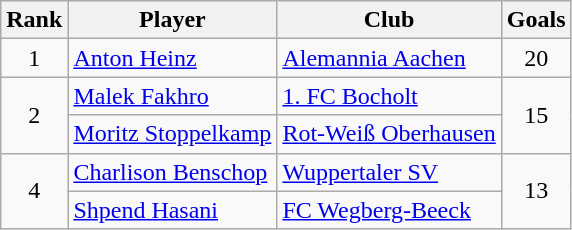<table class="wikitable" style="text-align: center;">
<tr>
<th>Rank</th>
<th>Player</th>
<th>Club</th>
<th>Goals</th>
</tr>
<tr>
<td>1</td>
<td align="left"> <a href='#'>Anton Heinz</a></td>
<td align="left"><a href='#'>Alemannia Aachen</a></td>
<td>20</td>
</tr>
<tr>
<td rowspan=2>2</td>
<td align="left"> <a href='#'>Malek Fakhro</a></td>
<td align="left"><a href='#'>1. FC Bocholt</a></td>
<td rowspan=2>15</td>
</tr>
<tr>
<td align="left"> <a href='#'>Moritz Stoppelkamp</a></td>
<td align="left"><a href='#'>Rot-Weiß Oberhausen</a></td>
</tr>
<tr>
<td rowspan=2>4</td>
<td align="left"> <a href='#'>Charlison Benschop</a></td>
<td align="left"><a href='#'>Wuppertaler SV</a></td>
<td rowspan=2>13</td>
</tr>
<tr>
<td align="left"> <a href='#'>Shpend Hasani</a></td>
<td align="left"><a href='#'>FC Wegberg-Beeck</a></td>
</tr>
</table>
